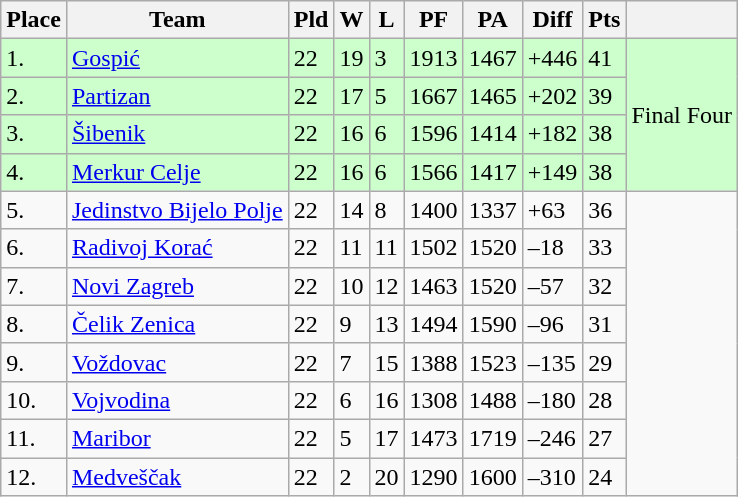<table class="wikitable">
<tr>
<th>Place</th>
<th>Team</th>
<th>Pld</th>
<th>W</th>
<th>L</th>
<th>PF</th>
<th>PA</th>
<th>Diff</th>
<th>Pts</th>
<th></th>
</tr>
<tr bgcolor=#ccffcc>
<td>1.</td>
<td> <a href='#'>Gospić</a></td>
<td>22</td>
<td>19</td>
<td>3</td>
<td>1913</td>
<td>1467</td>
<td>+446</td>
<td>41</td>
<td rowspan="4">Final Four</td>
</tr>
<tr bgcolor=#ccffcc>
<td>2.</td>
<td> <a href='#'>Partizan</a></td>
<td>22</td>
<td>17</td>
<td>5</td>
<td>1667</td>
<td>1465</td>
<td>+202</td>
<td>39</td>
</tr>
<tr bgcolor=#ccffcc>
<td>3.</td>
<td> <a href='#'>Šibenik</a></td>
<td>22</td>
<td>16</td>
<td>6</td>
<td>1596</td>
<td>1414</td>
<td>+182</td>
<td>38</td>
</tr>
<tr bgcolor=#ccffcc>
<td>4.</td>
<td> <a href='#'>Merkur Celje</a></td>
<td>22</td>
<td>16</td>
<td>6</td>
<td>1566</td>
<td>1417</td>
<td>+149</td>
<td>38</td>
</tr>
<tr>
<td>5.</td>
<td> <a href='#'>Jedinstvo Bijelo Polje</a></td>
<td>22</td>
<td>14</td>
<td>8</td>
<td>1400</td>
<td>1337</td>
<td>+63</td>
<td>36</td>
<td rowspan="8"></td>
</tr>
<tr>
<td>6.</td>
<td> <a href='#'>Radivoj Korać</a></td>
<td>22</td>
<td>11</td>
<td>11</td>
<td>1502</td>
<td>1520</td>
<td>–18</td>
<td>33</td>
</tr>
<tr>
<td>7.</td>
<td> <a href='#'>Novi Zagreb</a></td>
<td>22</td>
<td>10</td>
<td>12</td>
<td>1463</td>
<td>1520</td>
<td>–57</td>
<td>32</td>
</tr>
<tr>
<td>8.</td>
<td> <a href='#'>Čelik Zenica</a></td>
<td>22</td>
<td>9</td>
<td>13</td>
<td>1494</td>
<td>1590</td>
<td>–96</td>
<td>31</td>
</tr>
<tr>
<td>9.</td>
<td> <a href='#'>Voždovac</a></td>
<td>22</td>
<td>7</td>
<td>15</td>
<td>1388</td>
<td>1523</td>
<td>–135</td>
<td>29</td>
</tr>
<tr>
<td>10.</td>
<td> <a href='#'>Vojvodina</a></td>
<td>22</td>
<td>6</td>
<td>16</td>
<td>1308</td>
<td>1488</td>
<td>–180</td>
<td>28</td>
</tr>
<tr>
<td>11.</td>
<td> <a href='#'>Maribor</a></td>
<td>22</td>
<td>5</td>
<td>17</td>
<td>1473</td>
<td>1719</td>
<td>–246</td>
<td>27</td>
</tr>
<tr>
<td>12.</td>
<td> <a href='#'>Medveščak</a></td>
<td>22</td>
<td>2</td>
<td>20</td>
<td>1290</td>
<td>1600</td>
<td>–310</td>
<td>24</td>
</tr>
</table>
